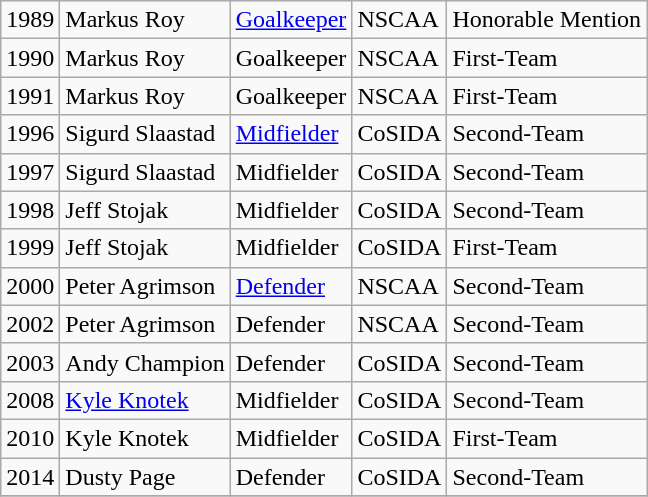<table class="wikitable">
<tr>
<td>1989</td>
<td> Markus Roy</td>
<td><a href='#'>Goalkeeper</a></td>
<td>NSCAA</td>
<td>Honorable Mention</td>
</tr>
<tr>
<td>1990</td>
<td> Markus Roy</td>
<td>Goalkeeper</td>
<td>NSCAA</td>
<td>First-Team</td>
</tr>
<tr>
<td>1991</td>
<td> Markus Roy</td>
<td>Goalkeeper</td>
<td>NSCAA</td>
<td>First-Team</td>
</tr>
<tr>
<td>1996</td>
<td> Sigurd Slaastad</td>
<td><a href='#'>Midfielder</a></td>
<td>CoSIDA</td>
<td>Second-Team</td>
</tr>
<tr>
<td>1997</td>
<td> Sigurd Slaastad</td>
<td>Midfielder</td>
<td>CoSIDA</td>
<td>Second-Team</td>
</tr>
<tr>
<td>1998</td>
<td> Jeff Stojak</td>
<td>Midfielder</td>
<td>CoSIDA</td>
<td>Second-Team</td>
</tr>
<tr>
<td>1999</td>
<td> Jeff Stojak</td>
<td>Midfielder</td>
<td>CoSIDA</td>
<td>First-Team</td>
</tr>
<tr>
<td>2000</td>
<td> Peter Agrimson</td>
<td><a href='#'>Defender</a></td>
<td>NSCAA</td>
<td>Second-Team</td>
</tr>
<tr>
<td>2002</td>
<td> Peter Agrimson</td>
<td>Defender</td>
<td>NSCAA</td>
<td>Second-Team</td>
</tr>
<tr>
<td>2003</td>
<td> Andy Champion</td>
<td>Defender</td>
<td>CoSIDA</td>
<td>Second-Team</td>
</tr>
<tr>
<td>2008</td>
<td> <a href='#'>Kyle Knotek</a></td>
<td>Midfielder</td>
<td>CoSIDA</td>
<td>Second-Team</td>
</tr>
<tr>
<td>2010</td>
<td> Kyle Knotek</td>
<td>Midfielder</td>
<td>CoSIDA</td>
<td>First-Team</td>
</tr>
<tr>
<td>2014</td>
<td> Dusty Page</td>
<td>Defender</td>
<td>CoSIDA</td>
<td>Second-Team</td>
</tr>
<tr>
</tr>
</table>
